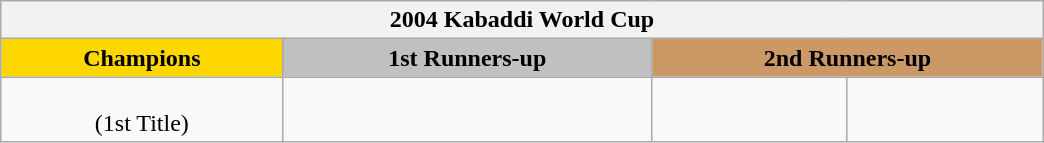<table class="wikitable" width=55%; style="text-align:center;margin:1em auto;">
<tr>
<th colspan=4>2004 Kabaddi World Cup</th>
</tr>
<tr>
<td style="background:gold;"><strong>Champions</strong></td>
<td style="background:silver;"><strong>1st Runners-up</strong></td>
<td colspan=4 style="background:#c96;"><strong>2nd Runners-up</strong></td>
</tr>
<tr>
<td><br>(1st Title)</td>
<td></td>
<td></td>
<td></td>
</tr>
</table>
